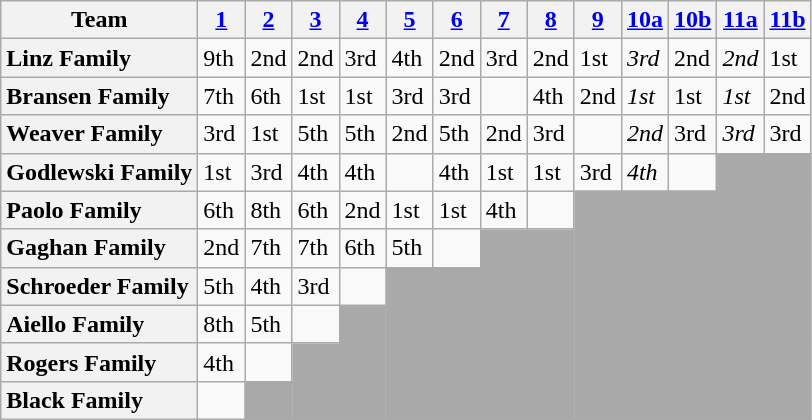<table class="wikitable sortable" style="text-align:left">
<tr>
<th scope="col" class="unsortable">Team</th>
<th scope="col"><a href='#'>1</a></th>
<th scope="col"><a href='#'>2</a></th>
<th scope="col"><a href='#'>3</a></th>
<th scope="col"><a href='#'>4</a></th>
<th scope="col"><a href='#'>5</a></th>
<th scope="col"><a href='#'>6</a></th>
<th scope="col"><a href='#'>7</a></th>
<th scope="col"><a href='#'>8</a></th>
<th scope="col"><a href='#'>9</a></th>
<th scope="col"><a href='#'>10a</a><span></span></th>
<th scope="col"><a href='#'>10b</a></th>
<th scope="col"><a href='#'>11a</a><span></span></th>
<th scope="col"><a href='#'>11b</a></th>
</tr>
<tr>
<th scope="row" style="text-align:left">Linz Family</th>
<td>9th</td>
<td>2nd</td>
<td>2nd</td>
<td>3rd</td>
<td>4th</td>
<td>2nd</td>
<td>3rd</td>
<td>2nd</td>
<td>1st</td>
<td><em>3rd</em></td>
<td>2nd</td>
<td><em>2nd</em></td>
<td>1st</td>
</tr>
<tr>
<th scope="row" style="text-align:left">Bransen Family</th>
<td>7th</td>
<td>6th</td>
<td>1st</td>
<td>1st</td>
<td>3rd</td>
<td>3rd</td>
<td></td>
<td>4th</td>
<td>2nd</td>
<td><em>1st</em></td>
<td>1st</td>
<td><em>1st</em></td>
<td>2nd</td>
</tr>
<tr>
<th scope="row" style="text-align:left">Weaver Family</th>
<td>3rd</td>
<td>1st</td>
<td>5th</td>
<td>5th</td>
<td>2nd</td>
<td>5th</td>
<td>2nd</td>
<td>3rd</td>
<td></td>
<td><em>2nd</em></td>
<td>3rd</td>
<td><em>3rd</em></td>
<td>3rd</td>
</tr>
<tr>
<th scope="row" style="text-align:left">Godlewski Family</th>
<td>1st</td>
<td>3rd</td>
<td>4th</td>
<td>4th</td>
<td></td>
<td>4th</td>
<td>1st</td>
<td>1st</td>
<td>3rd</td>
<td><em>4th</em></td>
<td></td>
<td colspan="2" rowspan="7" bgcolor=darkgray></td>
</tr>
<tr>
<th scope="row" style="text-align:left">Paolo Family</th>
<td>6th</td>
<td>8th</td>
<td>6th</td>
<td>2nd</td>
<td>1st</td>
<td>1st</td>
<td>4th</td>
<td></td>
<td colspan="3" rowspan="6" style="background:darkgrey;"></td>
</tr>
<tr>
<th scope="row" style="text-align:left">Gaghan Family</th>
<td>2nd</td>
<td>7th</td>
<td>7th</td>
<td>6th</td>
<td>5th</td>
<td></td>
<td colspan="2" rowspan="5" style="background:darkgrey;"></td>
</tr>
<tr>
<th scope="row" style="text-align:left">Schroeder Family</th>
<td>5th</td>
<td>4th</td>
<td>3rd</td>
<td></td>
<td colspan="2" rowspan="4" style="background:darkgrey;"></td>
</tr>
<tr>
<th scope="row" style="text-align:left">Aiello Family</th>
<td>8th</td>
<td>5th</td>
<td></td>
<td rowspan="3" style="background:darkgrey;"></td>
</tr>
<tr>
<th scope="row" style="text-align:left">Rogers Family</th>
<td>4th</td>
<td></td>
<td rowspan="2" style="background:darkgrey;"></td>
</tr>
<tr>
<th scope="row" style="text-align:left">Black Family</th>
<td></td>
<td style="background:darkgrey;"></td>
</tr>
</table>
